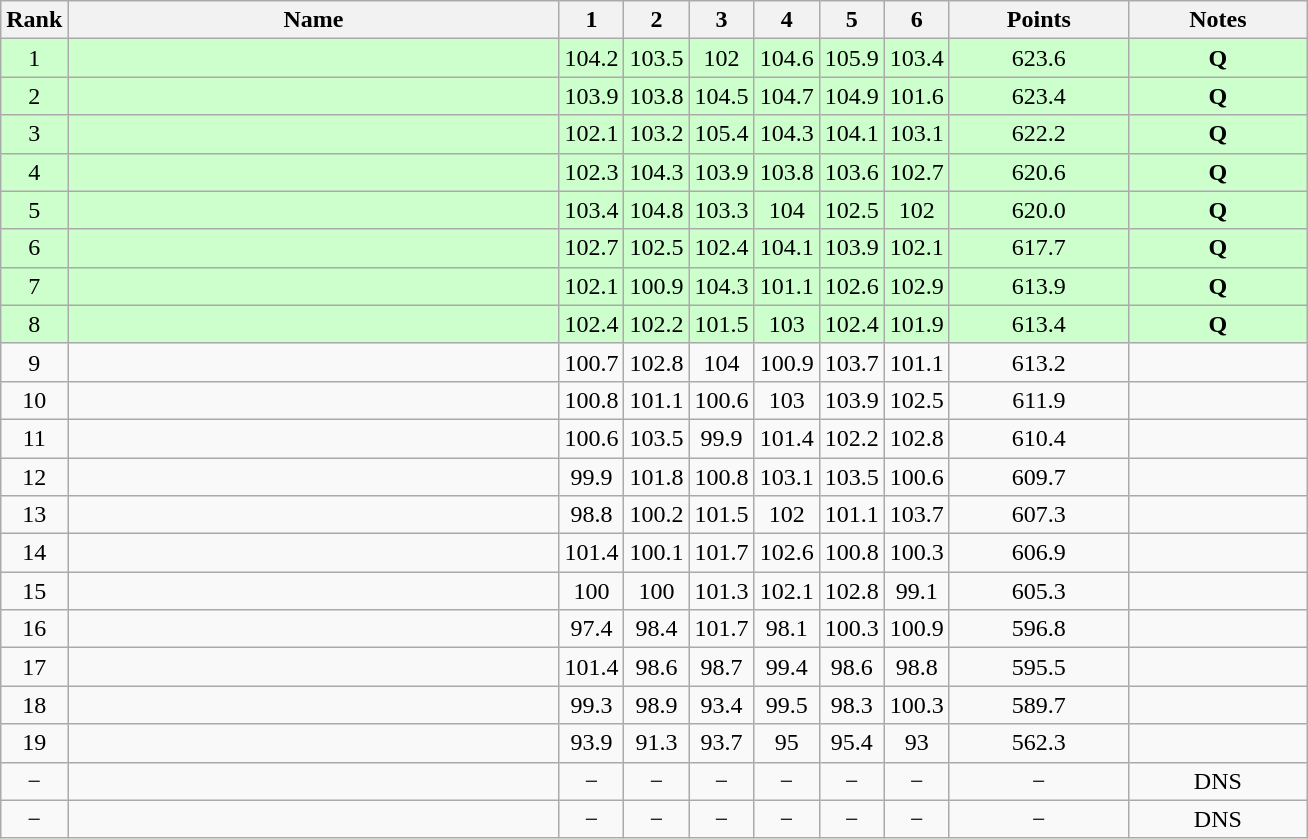<table class="wikitable" style="text-align:center;">
<tr>
<th>Rank</th>
<th style="width:20em;">Name</th>
<th style="width:2em;">1</th>
<th style="width:2em;">2</th>
<th style="width:2em;">3</th>
<th style="width:2em;">4</th>
<th style="width:2em;">5</th>
<th style="width:2em;">6</th>
<th style="width:7em;">Points</th>
<th style="width:7em;">Notes</th>
</tr>
<tr bgcolor=ccffcc>
<td>1</td>
<td align=left></td>
<td>104.2</td>
<td>103.5</td>
<td>102</td>
<td>104.6</td>
<td>105.9</td>
<td>103.4</td>
<td>623.6</td>
<td><strong>Q</strong></td>
</tr>
<tr bgcolor=ccffcc>
<td>2</td>
<td align=left></td>
<td>103.9</td>
<td>103.8</td>
<td>104.5</td>
<td>104.7</td>
<td>104.9</td>
<td>101.6</td>
<td>623.4</td>
<td><strong>Q</strong></td>
</tr>
<tr bgcolor=ccffcc>
<td>3</td>
<td align=left></td>
<td>102.1</td>
<td>103.2</td>
<td>105.4</td>
<td>104.3</td>
<td>104.1</td>
<td>103.1</td>
<td>622.2</td>
<td><strong>Q</strong></td>
</tr>
<tr bgcolor=ccffcc>
<td>4</td>
<td align=left></td>
<td>102.3</td>
<td>104.3</td>
<td>103.9</td>
<td>103.8</td>
<td>103.6</td>
<td>102.7</td>
<td>620.6</td>
<td><strong>Q</strong></td>
</tr>
<tr bgcolor=ccffcc>
<td>5</td>
<td align=left></td>
<td>103.4</td>
<td>104.8</td>
<td>103.3</td>
<td>104</td>
<td>102.5</td>
<td>102</td>
<td>620.0</td>
<td><strong>Q</strong></td>
</tr>
<tr bgcolor=ccffcc>
<td>6</td>
<td align=left></td>
<td>102.7</td>
<td>102.5</td>
<td>102.4</td>
<td>104.1</td>
<td>103.9</td>
<td>102.1</td>
<td>617.7</td>
<td><strong>Q</strong></td>
</tr>
<tr bgcolor=ccffcc>
<td>7</td>
<td align=left></td>
<td>102.1</td>
<td>100.9</td>
<td>104.3</td>
<td>101.1</td>
<td>102.6</td>
<td>102.9</td>
<td>613.9</td>
<td><strong>Q</strong></td>
</tr>
<tr bgcolor=ccffcc>
<td>8</td>
<td align=left></td>
<td>102.4</td>
<td>102.2</td>
<td>101.5</td>
<td>103</td>
<td>102.4</td>
<td>101.9</td>
<td>613.4</td>
<td><strong>Q</strong></td>
</tr>
<tr>
<td>9</td>
<td align=left></td>
<td>100.7</td>
<td>102.8</td>
<td>104</td>
<td>100.9</td>
<td>103.7</td>
<td>101.1</td>
<td>613.2</td>
<td></td>
</tr>
<tr>
<td>10</td>
<td align=left></td>
<td>100.8</td>
<td>101.1</td>
<td>100.6</td>
<td>103</td>
<td>103.9</td>
<td>102.5</td>
<td>611.9</td>
<td></td>
</tr>
<tr>
<td>11</td>
<td align=left></td>
<td>100.6</td>
<td>103.5</td>
<td>99.9</td>
<td>101.4</td>
<td>102.2</td>
<td>102.8</td>
<td>610.4</td>
<td></td>
</tr>
<tr>
<td>12</td>
<td align=left></td>
<td>99.9</td>
<td>101.8</td>
<td>100.8</td>
<td>103.1</td>
<td>103.5</td>
<td>100.6</td>
<td>609.7</td>
<td></td>
</tr>
<tr>
<td>13</td>
<td align=left></td>
<td>98.8</td>
<td>100.2</td>
<td>101.5</td>
<td>102</td>
<td>101.1</td>
<td>103.7</td>
<td>607.3</td>
<td></td>
</tr>
<tr>
<td>14</td>
<td align=left></td>
<td>101.4</td>
<td>100.1</td>
<td>101.7</td>
<td>102.6</td>
<td>100.8</td>
<td>100.3</td>
<td>606.9</td>
<td></td>
</tr>
<tr>
<td>15</td>
<td align=left></td>
<td>100</td>
<td>100</td>
<td>101.3</td>
<td>102.1</td>
<td>102.8</td>
<td>99.1</td>
<td>605.3</td>
<td></td>
</tr>
<tr>
<td>16</td>
<td align=left></td>
<td>97.4</td>
<td>98.4</td>
<td>101.7</td>
<td>98.1</td>
<td>100.3</td>
<td>100.9</td>
<td>596.8</td>
<td></td>
</tr>
<tr>
<td>17</td>
<td align=left></td>
<td>101.4</td>
<td>98.6</td>
<td>98.7</td>
<td>99.4</td>
<td>98.6</td>
<td>98.8</td>
<td>595.5</td>
<td></td>
</tr>
<tr>
<td>18</td>
<td align=left></td>
<td>99.3</td>
<td>98.9</td>
<td>93.4</td>
<td>99.5</td>
<td>98.3</td>
<td>100.3</td>
<td>589.7</td>
<td></td>
</tr>
<tr>
<td>19</td>
<td align=left></td>
<td>93.9</td>
<td>91.3</td>
<td>93.7</td>
<td>95</td>
<td>95.4</td>
<td>93</td>
<td>562.3</td>
<td></td>
</tr>
<tr>
<td>−</td>
<td align=left></td>
<td>−</td>
<td>−</td>
<td>−</td>
<td>−</td>
<td>−</td>
<td>−</td>
<td>−</td>
<td>DNS</td>
</tr>
<tr>
<td>−</td>
<td align=left></td>
<td>−</td>
<td>−</td>
<td>−</td>
<td>−</td>
<td>−</td>
<td>−</td>
<td>−</td>
<td>DNS</td>
</tr>
</table>
